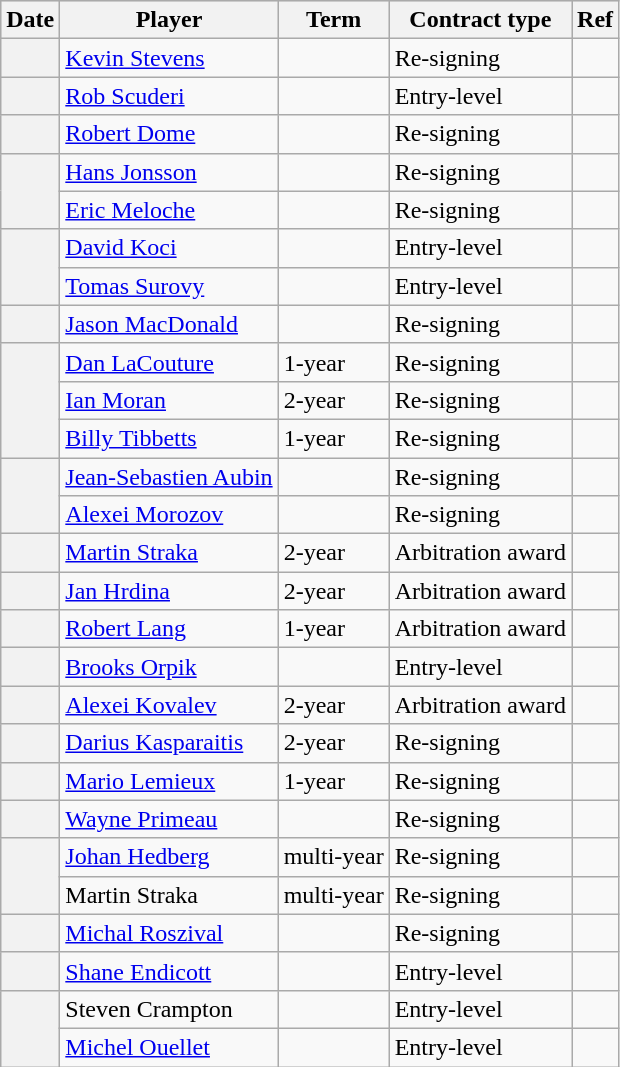<table class="wikitable plainrowheaders">
<tr style="background:#ddd; text-align:center;">
<th>Date</th>
<th>Player</th>
<th>Term</th>
<th>Contract type</th>
<th>Ref</th>
</tr>
<tr>
<th scope="row"></th>
<td><a href='#'>Kevin Stevens</a></td>
<td></td>
<td>Re-signing</td>
<td></td>
</tr>
<tr>
<th scope="row"></th>
<td><a href='#'>Rob Scuderi</a></td>
<td></td>
<td>Entry-level</td>
<td></td>
</tr>
<tr>
<th scope="row"></th>
<td><a href='#'>Robert Dome</a></td>
<td></td>
<td>Re-signing</td>
<td></td>
</tr>
<tr>
<th scope="row" rowspan=2></th>
<td><a href='#'>Hans Jonsson</a></td>
<td></td>
<td>Re-signing</td>
<td></td>
</tr>
<tr>
<td><a href='#'>Eric Meloche</a></td>
<td></td>
<td>Re-signing</td>
<td></td>
</tr>
<tr>
<th scope="row" rowspan=2></th>
<td><a href='#'>David Koci</a></td>
<td></td>
<td>Entry-level</td>
<td></td>
</tr>
<tr>
<td><a href='#'>Tomas Surovy</a></td>
<td></td>
<td>Entry-level</td>
<td></td>
</tr>
<tr>
<th scope="row"></th>
<td><a href='#'>Jason MacDonald</a></td>
<td></td>
<td>Re-signing</td>
<td></td>
</tr>
<tr>
<th scope="row" rowspan=3></th>
<td><a href='#'>Dan LaCouture</a></td>
<td>1-year</td>
<td>Re-signing</td>
<td></td>
</tr>
<tr>
<td><a href='#'>Ian Moran</a></td>
<td>2-year</td>
<td>Re-signing</td>
<td></td>
</tr>
<tr>
<td><a href='#'>Billy Tibbetts</a></td>
<td>1-year</td>
<td>Re-signing</td>
<td></td>
</tr>
<tr>
<th scope="row" rowspan=2></th>
<td><a href='#'>Jean-Sebastien Aubin</a></td>
<td></td>
<td>Re-signing</td>
<td></td>
</tr>
<tr>
<td><a href='#'>Alexei Morozov</a></td>
<td></td>
<td>Re-signing</td>
<td></td>
</tr>
<tr>
<th scope="row"></th>
<td><a href='#'>Martin Straka</a></td>
<td>2-year</td>
<td>Arbitration award</td>
<td></td>
</tr>
<tr>
<th scope="row"></th>
<td><a href='#'>Jan Hrdina</a></td>
<td>2-year</td>
<td>Arbitration award</td>
<td></td>
</tr>
<tr>
<th scope="row"></th>
<td><a href='#'>Robert Lang</a></td>
<td>1-year</td>
<td>Arbitration award</td>
<td></td>
</tr>
<tr>
<th scope="row"></th>
<td><a href='#'>Brooks Orpik</a></td>
<td></td>
<td>Entry-level</td>
<td></td>
</tr>
<tr>
<th scope="row"></th>
<td><a href='#'>Alexei Kovalev</a></td>
<td>2-year</td>
<td>Arbitration award</td>
<td></td>
</tr>
<tr>
<th scope="row"></th>
<td><a href='#'>Darius Kasparaitis</a></td>
<td>2-year</td>
<td>Re-signing</td>
<td></td>
</tr>
<tr>
<th scope="row"></th>
<td><a href='#'>Mario Lemieux</a></td>
<td>1-year</td>
<td>Re-signing</td>
<td></td>
</tr>
<tr>
<th scope="row"></th>
<td><a href='#'>Wayne Primeau</a></td>
<td></td>
<td>Re-signing</td>
<td></td>
</tr>
<tr>
<th scope="row" rowspan=2></th>
<td><a href='#'>Johan Hedberg</a></td>
<td>multi-year</td>
<td>Re-signing</td>
<td></td>
</tr>
<tr>
<td>Martin Straka</td>
<td>multi-year</td>
<td>Re-signing</td>
<td></td>
</tr>
<tr>
<th scope="row"></th>
<td><a href='#'>Michal Roszival</a></td>
<td></td>
<td>Re-signing</td>
<td></td>
</tr>
<tr>
<th scope="row"></th>
<td><a href='#'>Shane Endicott</a></td>
<td></td>
<td>Entry-level</td>
<td></td>
</tr>
<tr>
<th scope="row" rowspan=2></th>
<td>Steven Crampton</td>
<td></td>
<td>Entry-level</td>
<td></td>
</tr>
<tr>
<td><a href='#'>Michel Ouellet</a></td>
<td></td>
<td>Entry-level</td>
<td></td>
</tr>
</table>
